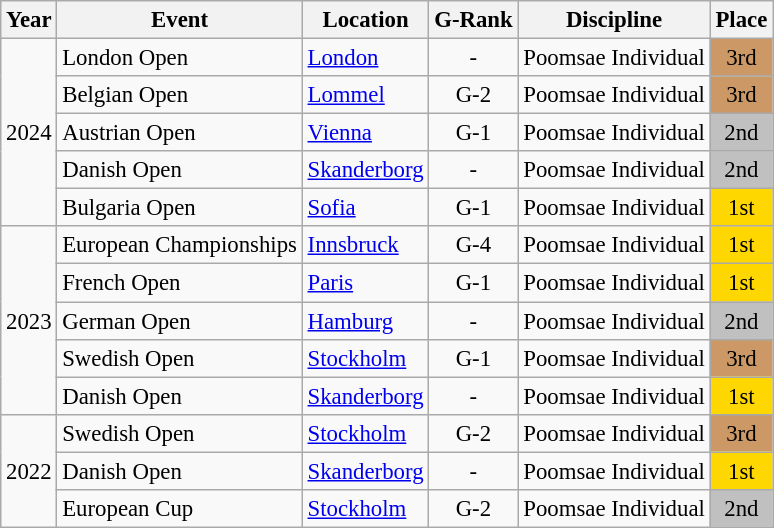<table class="wikitable" style="text-align:center; font-size:95%;">
<tr>
<th align=center>Year</th>
<th>Event</th>
<th>Location</th>
<th>G-Rank</th>
<th>Discipline</th>
<th>Place</th>
</tr>
<tr>
<td rowspan="5">2024</td>
<td align="left">London Open</td>
<td align="left"> <a href='#'>London</a></td>
<td>-</td>
<td align="left">Poomsae Individual</td>
<td align="center" bgcolor="cc9966">3rd</td>
</tr>
<tr>
<td align="left">Belgian Open</td>
<td align="left"> <a href='#'>Lommel</a></td>
<td>G-2</td>
<td align="left">Poomsae Individual</td>
<td align="center" bgcolor="cc9966">3rd</td>
</tr>
<tr>
<td align="left">Austrian Open</td>
<td align="left"> <a href='#'>Vienna</a></td>
<td>G-1</td>
<td align="left">Poomsae Individual</td>
<td align="center" bgcolor="silver">2nd</td>
</tr>
<tr>
<td align="left">Danish Open</td>
<td align="left"> <a href='#'>Skanderborg</a></td>
<td>-</td>
<td align="left">Poomsae Individual</td>
<td align="center" bgcolor="silver">2nd</td>
</tr>
<tr>
<td align="left">Bulgaria Open</td>
<td align="left"> <a href='#'>Sofia</a></td>
<td>G-1</td>
<td align="left">Poomsae Individual</td>
<td align="center" bgcolor="gold">1st</td>
</tr>
<tr>
<td rowspan="5">2023</td>
<td align="left">European Championships</td>
<td align="left"> <a href='#'>Innsbruck</a></td>
<td>G-4</td>
<td align="left">Poomsae Individual</td>
<td align="center" bgcolor="gold">1st</td>
</tr>
<tr>
<td align="left">French Open</td>
<td align="left"> <a href='#'>Paris</a></td>
<td>G-1</td>
<td align="left">Poomsae Individual</td>
<td align="center" bgcolor="gold">1st</td>
</tr>
<tr>
<td align="left">German Open</td>
<td align="left"> <a href='#'>Hamburg</a></td>
<td>-</td>
<td align="left">Poomsae Individual</td>
<td align="center" bgcolor="silver">2nd</td>
</tr>
<tr>
<td align="left">Swedish Open</td>
<td align="left"> <a href='#'>Stockholm</a></td>
<td>G-1</td>
<td align="left">Poomsae Individual</td>
<td align="center" bgcolor="cc9966">3rd</td>
</tr>
<tr>
<td align="left">Danish Open</td>
<td align="left"> <a href='#'>Skanderborg</a></td>
<td>-</td>
<td align="left">Poomsae Individual</td>
<td align="center" bgcolor="gold">1st</td>
</tr>
<tr>
<td rowspan="3">2022</td>
<td align="left">Swedish Open</td>
<td align="left"> <a href='#'>Stockholm</a></td>
<td>G-2</td>
<td align="left">Poomsae Individual</td>
<td align="center" bgcolor="cc9966">3rd</td>
</tr>
<tr>
<td align="left">Danish Open</td>
<td align="left"> <a href='#'>Skanderborg</a></td>
<td>-</td>
<td align="left">Poomsae Individual</td>
<td align="center" bgcolor="gold">1st</td>
</tr>
<tr>
<td align="left">European Cup</td>
<td align="left"> <a href='#'>Stockholm</a></td>
<td>G-2</td>
<td align="left">Poomsae Individual</td>
<td align="center" bgcolor="silver">2nd</td>
</tr>
</table>
